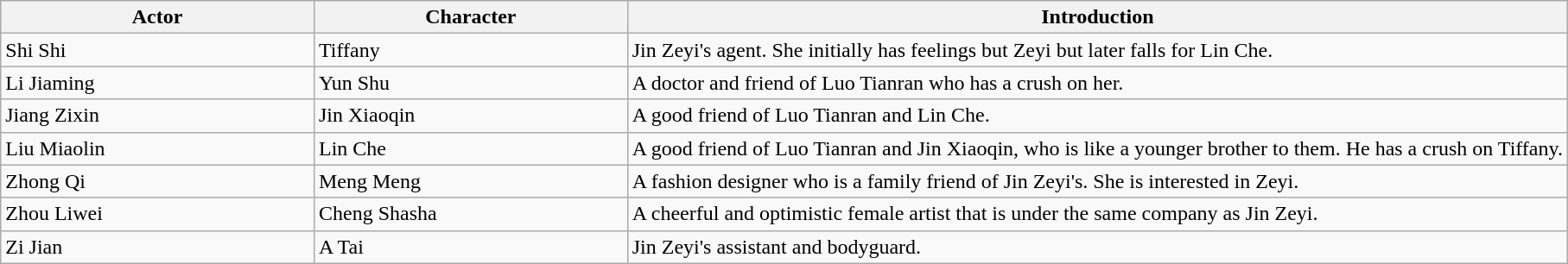<table class="wikitable">
<tr>
<th style="width:20%">Actor</th>
<th style="width:20%">Character</th>
<th>Introduction</th>
</tr>
<tr>
<td>Shi Shi</td>
<td>Tiffany</td>
<td>Jin Zeyi's agent. She initially has feelings but Zeyi but later falls for Lin Che.</td>
</tr>
<tr>
<td>Li Jiaming</td>
<td>Yun Shu</td>
<td>A doctor and friend of Luo Tianran who has a crush on her.</td>
</tr>
<tr>
<td>Jiang Zixin</td>
<td>Jin Xiaoqin</td>
<td>A good friend of Luo Tianran and Lin Che.</td>
</tr>
<tr>
<td>Liu Miaolin</td>
<td>Lin Che</td>
<td>A good friend of Luo Tianran and Jin Xiaoqin, who is like a younger brother to them. He has a crush on Tiffany.</td>
</tr>
<tr>
<td>Zhong Qi</td>
<td>Meng Meng</td>
<td>A fashion designer who is a family friend of Jin Zeyi's. She is interested in Zeyi.</td>
</tr>
<tr>
<td>Zhou Liwei</td>
<td>Cheng Shasha</td>
<td>A cheerful and optimistic female artist that is under the same company as Jin Zeyi.</td>
</tr>
<tr>
<td>Zi Jian</td>
<td>A Tai</td>
<td>Jin Zeyi's assistant and bodyguard.</td>
</tr>
</table>
